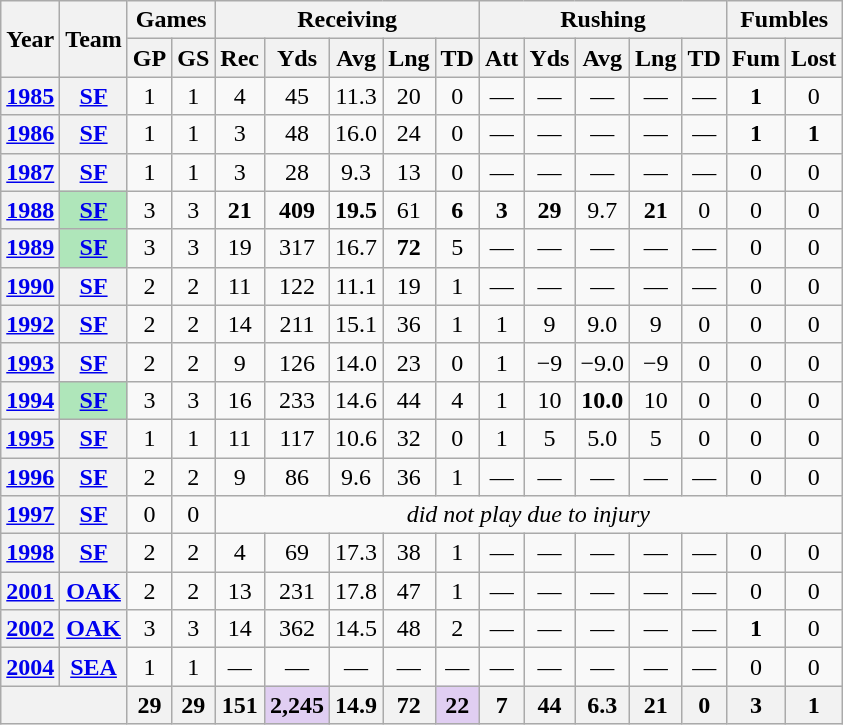<table class="wikitable" style="text-align:center;">
<tr>
<th rowspan="2">Year</th>
<th rowspan="2">Team</th>
<th colspan="2">Games</th>
<th colspan="5">Receiving</th>
<th colspan="5">Rushing</th>
<th colspan="2">Fumbles</th>
</tr>
<tr>
<th>GP</th>
<th>GS</th>
<th>Rec</th>
<th>Yds</th>
<th>Avg</th>
<th>Lng</th>
<th>TD</th>
<th>Att</th>
<th>Yds</th>
<th>Avg</th>
<th>Lng</th>
<th>TD</th>
<th>Fum</th>
<th>Lost</th>
</tr>
<tr>
<th><a href='#'>1985</a></th>
<th><a href='#'>SF</a></th>
<td>1</td>
<td>1</td>
<td>4</td>
<td>45</td>
<td>11.3</td>
<td>20</td>
<td>0</td>
<td>—</td>
<td>—</td>
<td>—</td>
<td>—</td>
<td>—</td>
<td><strong>1</strong></td>
<td>0</td>
</tr>
<tr>
<th><a href='#'>1986</a></th>
<th><a href='#'>SF</a></th>
<td>1</td>
<td>1</td>
<td>3</td>
<td>48</td>
<td>16.0</td>
<td>24</td>
<td>0</td>
<td>—</td>
<td>—</td>
<td>—</td>
<td>—</td>
<td>—</td>
<td><strong>1</strong></td>
<td><strong>1</strong></td>
</tr>
<tr>
<th><a href='#'>1987</a></th>
<th><a href='#'>SF</a></th>
<td>1</td>
<td>1</td>
<td>3</td>
<td>28</td>
<td>9.3</td>
<td>13</td>
<td>0</td>
<td>—</td>
<td>—</td>
<td>—</td>
<td>—</td>
<td>—</td>
<td>0</td>
<td>0</td>
</tr>
<tr>
<th><a href='#'>1988</a></th>
<th style="background:#afe6ba;"><a href='#'>SF</a></th>
<td>3</td>
<td>3</td>
<td><strong>21</strong></td>
<td><strong>409</strong></td>
<td><strong>19.5</strong></td>
<td>61</td>
<td><strong>6</strong></td>
<td><strong>3</strong></td>
<td><strong>29</strong></td>
<td>9.7</td>
<td><strong>21</strong></td>
<td>0</td>
<td>0</td>
<td>0</td>
</tr>
<tr>
<th><a href='#'>1989</a></th>
<th style="background:#afe6ba;"><a href='#'>SF</a></th>
<td>3</td>
<td>3</td>
<td>19</td>
<td>317</td>
<td>16.7</td>
<td><strong>72</strong></td>
<td>5</td>
<td>—</td>
<td>—</td>
<td>—</td>
<td>—</td>
<td>—</td>
<td>0</td>
<td>0</td>
</tr>
<tr>
<th><a href='#'>1990</a></th>
<th><a href='#'>SF</a></th>
<td>2</td>
<td>2</td>
<td>11</td>
<td>122</td>
<td>11.1</td>
<td>19</td>
<td>1</td>
<td>—</td>
<td>—</td>
<td>—</td>
<td>—</td>
<td>—</td>
<td>0</td>
<td>0</td>
</tr>
<tr>
<th><a href='#'>1992</a></th>
<th><a href='#'>SF</a></th>
<td>2</td>
<td>2</td>
<td>14</td>
<td>211</td>
<td>15.1</td>
<td>36</td>
<td>1</td>
<td>1</td>
<td>9</td>
<td>9.0</td>
<td>9</td>
<td>0</td>
<td>0</td>
<td>0</td>
</tr>
<tr>
<th><a href='#'>1993</a></th>
<th><a href='#'>SF</a></th>
<td>2</td>
<td>2</td>
<td>9</td>
<td>126</td>
<td>14.0</td>
<td>23</td>
<td>0</td>
<td>1</td>
<td>−9</td>
<td>−9.0</td>
<td>−9</td>
<td>0</td>
<td>0</td>
<td>0</td>
</tr>
<tr>
<th><a href='#'>1994</a></th>
<th style="background:#afe6ba;"><a href='#'>SF</a></th>
<td>3</td>
<td>3</td>
<td>16</td>
<td>233</td>
<td>14.6</td>
<td>44</td>
<td>4</td>
<td>1</td>
<td>10</td>
<td><strong>10.0</strong></td>
<td>10</td>
<td>0</td>
<td>0</td>
<td>0</td>
</tr>
<tr>
<th><a href='#'>1995</a></th>
<th><a href='#'>SF</a></th>
<td>1</td>
<td>1</td>
<td>11</td>
<td>117</td>
<td>10.6</td>
<td>32</td>
<td>0</td>
<td>1</td>
<td>5</td>
<td>5.0</td>
<td>5</td>
<td>0</td>
<td>0</td>
<td>0</td>
</tr>
<tr>
<th><a href='#'>1996</a></th>
<th><a href='#'>SF</a></th>
<td>2</td>
<td>2</td>
<td>9</td>
<td>86</td>
<td>9.6</td>
<td>36</td>
<td>1</td>
<td>—</td>
<td>—</td>
<td>—</td>
<td>—</td>
<td>—</td>
<td>0</td>
<td>0</td>
</tr>
<tr>
<th><a href='#'>1997</a></th>
<th><a href='#'>SF</a></th>
<td>0</td>
<td>0</td>
<td colspan="12"><em>did not play due to injury</em></td>
</tr>
<tr>
<th><a href='#'>1998</a></th>
<th><a href='#'>SF</a></th>
<td>2</td>
<td>2</td>
<td>4</td>
<td>69</td>
<td>17.3</td>
<td>38</td>
<td>1</td>
<td>—</td>
<td>—</td>
<td>—</td>
<td>—</td>
<td>—</td>
<td>0</td>
<td>0</td>
</tr>
<tr>
<th><a href='#'>2001</a></th>
<th><a href='#'>OAK</a></th>
<td>2</td>
<td>2</td>
<td>13</td>
<td>231</td>
<td>17.8</td>
<td>47</td>
<td>1</td>
<td>—</td>
<td>—</td>
<td>—</td>
<td>—</td>
<td>—</td>
<td>0</td>
<td>0</td>
</tr>
<tr>
<th><a href='#'>2002</a></th>
<th><a href='#'>OAK</a></th>
<td>3</td>
<td>3</td>
<td>14</td>
<td>362</td>
<td>14.5</td>
<td>48</td>
<td>2</td>
<td>—</td>
<td>—</td>
<td>—</td>
<td>—</td>
<td>—</td>
<td><strong>1</strong></td>
<td>0</td>
</tr>
<tr>
<th><a href='#'>2004</a></th>
<th><a href='#'>SEA</a></th>
<td>1</td>
<td>1</td>
<td>—</td>
<td>—</td>
<td>—</td>
<td>—</td>
<td>—</td>
<td>—</td>
<td>—</td>
<td>—</td>
<td>—</td>
<td>—</td>
<td>0</td>
<td>0</td>
</tr>
<tr>
<th colspan="2"></th>
<th>29</th>
<th>29</th>
<th>151</th>
<th style="background:#e0cef2;">2,245</th>
<th>14.9</th>
<th>72</th>
<th style="background:#e0cef2;">22</th>
<th>7</th>
<th>44</th>
<th>6.3</th>
<th>21</th>
<th>0</th>
<th>3</th>
<th>1</th>
</tr>
</table>
